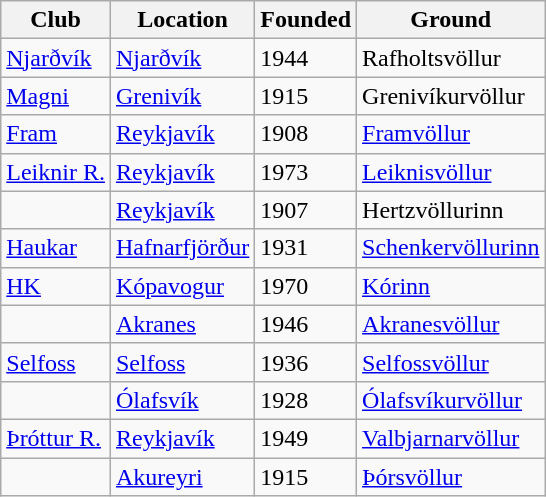<table class="wikitable sortable">
<tr>
<th>Club</th>
<th>Location</th>
<th>Founded</th>
<th>Ground</th>
</tr>
<tr>
<td><a href='#'>Njarðvík</a></td>
<td><a href='#'>Njarðvík</a></td>
<td>1944</td>
<td>Rafholtsvöllur</td>
</tr>
<tr>
<td><a href='#'>Magni</a></td>
<td><a href='#'>Grenivík</a></td>
<td>1915</td>
<td>Grenivíkurvöllur</td>
</tr>
<tr>
<td><a href='#'>Fram</a></td>
<td><a href='#'>Reykjavík</a></td>
<td>1908</td>
<td><a href='#'>Framvöllur</a></td>
</tr>
<tr>
<td><a href='#'>Leiknir R.</a></td>
<td><a href='#'>Reykjavík</a></td>
<td>1973</td>
<td><a href='#'>Leiknisvöllur</a></td>
</tr>
<tr>
<td></td>
<td><a href='#'>Reykjavík</a></td>
<td>1907</td>
<td>Hertzvöllurinn</td>
</tr>
<tr>
<td><a href='#'>Haukar</a></td>
<td><a href='#'>Hafnarfjörður</a></td>
<td>1931</td>
<td><a href='#'>Schenkervöllurinn</a></td>
</tr>
<tr>
<td><a href='#'>HK</a></td>
<td><a href='#'>Kópavogur</a></td>
<td>1970</td>
<td><a href='#'>Kórinn</a></td>
</tr>
<tr>
<td></td>
<td><a href='#'>Akranes</a></td>
<td>1946</td>
<td><a href='#'>Akranesvöllur</a></td>
</tr>
<tr>
<td><a href='#'>Selfoss</a></td>
<td><a href='#'>Selfoss</a></td>
<td>1936</td>
<td><a href='#'>Selfossvöllur</a></td>
</tr>
<tr>
<td></td>
<td><a href='#'>Ólafsvík</a></td>
<td>1928</td>
<td><a href='#'>Ólafsvíkurvöllur</a></td>
</tr>
<tr>
<td><a href='#'>Þróttur R.</a></td>
<td><a href='#'>Reykjavík</a></td>
<td>1949</td>
<td><a href='#'>Valbjarnarvöllur</a></td>
</tr>
<tr>
<td></td>
<td><a href='#'>Akureyri</a></td>
<td>1915</td>
<td><a href='#'>Þórsvöllur</a></td>
</tr>
</table>
